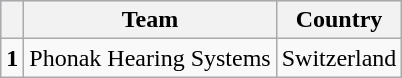<table class="wikitable">
<tr style="background:#ccccff;">
<th></th>
<th>Team</th>
<th>Country</th>
</tr>
<tr>
<td><strong>1</strong></td>
<td>Phonak Hearing Systems</td>
<td>Switzerland</td>
</tr>
</table>
